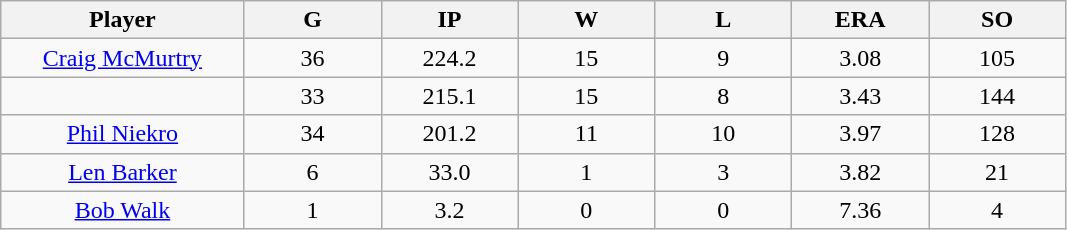<table class="wikitable sortable">
<tr>
<th bgcolor="#DDDDFF" width="16%">Player</th>
<th bgcolor="#DDDDFF" width="9%">G</th>
<th bgcolor="#DDDDFF" width="9%">IP</th>
<th bgcolor="#DDDDFF" width="9%">W</th>
<th bgcolor="#DDDDFF" width="9%">L</th>
<th bgcolor="#DDDDFF" width="9%">ERA</th>
<th bgcolor="#DDDDFF" width="9%">SO</th>
</tr>
<tr align="center">
<td><a href='#'>Craig McMurtry</a></td>
<td>36</td>
<td>224.2</td>
<td>15</td>
<td>9</td>
<td>3.08</td>
<td>105</td>
</tr>
<tr align="center">
<td></td>
<td>33</td>
<td>215.1</td>
<td>15</td>
<td>8</td>
<td>3.43</td>
<td>144</td>
</tr>
<tr align="center">
<td><a href='#'>Phil Niekro</a></td>
<td>34</td>
<td>201.2</td>
<td>11</td>
<td>10</td>
<td>3.97</td>
<td>128</td>
</tr>
<tr align="center">
<td><a href='#'>Len Barker</a></td>
<td>6</td>
<td>33.0</td>
<td>1</td>
<td>3</td>
<td>3.82</td>
<td>21</td>
</tr>
<tr align="center">
<td><a href='#'>Bob Walk</a></td>
<td>1</td>
<td>3.2</td>
<td>0</td>
<td>0</td>
<td>7.36</td>
<td>4</td>
</tr>
</table>
